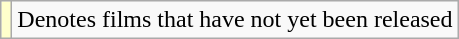<table class="wikitable">
<tr>
<td style="background:#ffc;"></td>
<td>Denotes films that have not yet been released</td>
</tr>
</table>
